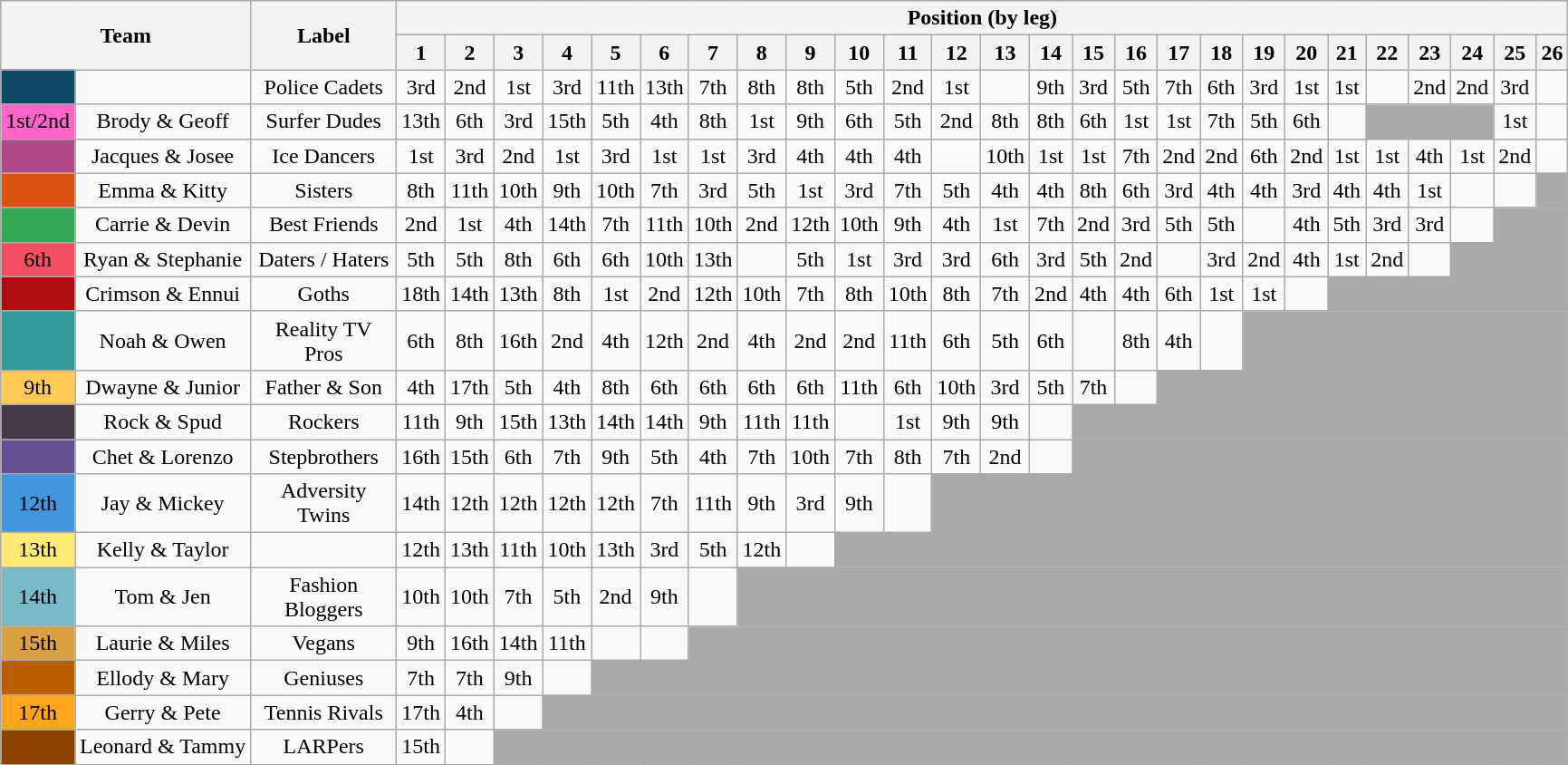<table class="wikitable plainrowheaders sortable" style="text-align:center;">
<tr>
<th scope="col" style="width:150px;" colspan="2" rowspan="2">Team</th>
<th scope="col" style="width:100px;" rowspan="2">Label</th>
<th scope="col" colspan="26">Position (by leg)</th>
</tr>
<tr>
<th scope="col">1</th>
<th scope="col">2</th>
<th scope="col">3</th>
<th scope="col">4</th>
<th scope="col">5</th>
<th scope="col">6</th>
<th scope="col">7</th>
<th scope="col">8</th>
<th scope="col">9</th>
<th scope="col">10</th>
<th scope="col">11</th>
<th scope="col">12</th>
<th scope="col">13</th>
<th scope="col">14</th>
<th scope="col">15</th>
<th scope="col">16</th>
<th scope="col">17</th>
<th scope="col">18</th>
<th scope="col">19</th>
<th scope="col">20</th>
<th scope="col">21</th>
<th scope="col">22</th>
<th scope="col">23</th>
<th scope="col">24</th>
<th scope="col">25</th>
<th scope="col">26</th>
</tr>
<tr>
<td bgcolor="#0f4866"></td>
<td scope="row"></td>
<td>Police Cadets</td>
<td>3rd</td>
<td>2nd</td>
<td>1st</td>
<td>3rd</td>
<td>11th</td>
<td>13th</td>
<td>7th</td>
<td>8th</td>
<td>8th</td>
<td>5th</td>
<td>2nd</td>
<td>1st</td>
<td></td>
<td>9th</td>
<td>3rd</td>
<td>5th</td>
<td>7th</td>
<td>6th</td>
<td>3rd</td>
<td>1st</td>
<td>1st</td>
<td></td>
<td>2nd</td>
<td>2nd</td>
<td>3rd</td>
<td></td>
</tr>
<tr>
<td bgcolor="#ff64c9">1st/2nd</td>
<td scope="row">Brody & Geoff</td>
<td>Surfer Dudes</td>
<td>13th</td>
<td>6th</td>
<td>3rd</td>
<td>15th</td>
<td>5th</td>
<td>4th</td>
<td>8th</td>
<td>1st</td>
<td>9th</td>
<td>6th</td>
<td>5th</td>
<td>2nd</td>
<td>8th</td>
<td>8th</td>
<td>6th</td>
<td>1st</td>
<td>1st</td>
<td>7th</td>
<td>5th</td>
<td>6th</td>
<td></td>
<td style="background:darkgrey;"></td>
<td style="background:darkgrey;"></td>
<td style="background:darkgrey;"></td>
<td>1st</td>
<td></td>
</tr>
<tr>
<td bgcolor="#b04787"></td>
<td scope="row">Jacques & Josee</td>
<td>Ice Dancers</td>
<td>1st</td>
<td>3rd</td>
<td>2nd</td>
<td>1st</td>
<td>3rd</td>
<td>1st</td>
<td>1st</td>
<td>3rd</td>
<td>4th</td>
<td>4th</td>
<td>4th</td>
<td></td>
<td>10th</td>
<td>1st</td>
<td>1st</td>
<td>7th</td>
<td>2nd</td>
<td>2nd</td>
<td>6th</td>
<td>2nd</td>
<td>1st</td>
<td>1st</td>
<td>4th</td>
<td>1st</td>
<td>2nd</td>
<td></td>
</tr>
<tr>
<td bgcolor="#d85312"></td>
<td scope="row">Emma & Kitty</td>
<td>Sisters</td>
<td>8th</td>
<td>11th</td>
<td>10th</td>
<td>9th</td>
<td>10th</td>
<td>7th</td>
<td>3rd</td>
<td>5th</td>
<td>1st</td>
<td>3rd</td>
<td>7th</td>
<td>5th</td>
<td>4th</td>
<td>4th</td>
<td>8th</td>
<td>6th</td>
<td>3rd</td>
<td>4th</td>
<td>4th</td>
<td>3rd</td>
<td>4th</td>
<td>4th</td>
<td>1st</td>
<td></td>
<td></td>
<td style="background:darkgrey;"></td>
</tr>
<tr>
<td bgcolor="#34a853"></td>
<td scope="row">Carrie & Devin</td>
<td>Best Friends</td>
<td>2nd</td>
<td>1st</td>
<td>4th</td>
<td>14th</td>
<td>7th</td>
<td>11th</td>
<td>10th</td>
<td>2nd</td>
<td>12th</td>
<td>10th</td>
<td>9th</td>
<td>4th</td>
<td>1st</td>
<td>7th</td>
<td>2nd</td>
<td>3rd</td>
<td>5th</td>
<td>5th</td>
<td></td>
<td>4th</td>
<td>5th</td>
<td>3rd</td>
<td>3rd</td>
<td></td>
<td colspan="2" style="background:darkgrey;"></td>
</tr>
<tr>
<td bgcolor="#f34f60">6th</td>
<td scope="row">Ryan & Stephanie</td>
<td>Daters / Haters</td>
<td>5th</td>
<td>5th</td>
<td>8th</td>
<td>6th</td>
<td>6th</td>
<td>10th</td>
<td>13th</td>
<td></td>
<td>5th</td>
<td>1st</td>
<td>3rd</td>
<td>3rd</td>
<td>6th</td>
<td>3rd</td>
<td>5th</td>
<td>2nd</td>
<td></td>
<td>3rd</td>
<td>2nd</td>
<td>4th</td>
<td>1st</td>
<td>2nd</td>
<td></td>
<td colspan="3" style="background:darkgrey;"></td>
</tr>
<tr>
<td bgcolor="#af0e11"></td>
<td scope="row">Crimson & Ennui</td>
<td>Goths</td>
<td>18th</td>
<td>14th</td>
<td>13th</td>
<td>8th</td>
<td>1st</td>
<td>2nd</td>
<td>12th</td>
<td>10th</td>
<td>7th</td>
<td>8th</td>
<td>10th</td>
<td>8th</td>
<td>7th</td>
<td>2nd</td>
<td>4th</td>
<td>4th</td>
<td>6th</td>
<td>1st</td>
<td>1st</td>
<td></td>
<td colspan="6" style="background:darkgrey;"></td>
</tr>
<tr>
<td bgcolor="#339999"></td>
<td scope="row">Noah & Owen</td>
<td>Reality TV Pros</td>
<td>6th</td>
<td>8th</td>
<td>16th</td>
<td>2nd</td>
<td>4th</td>
<td>12th</td>
<td>2nd</td>
<td>4th</td>
<td>2nd</td>
<td>2nd</td>
<td>11th</td>
<td>6th</td>
<td>5th</td>
<td>6th</td>
<td></td>
<td>8th</td>
<td>4th</td>
<td></td>
<td colspan="8" style="background:darkgrey;"></td>
</tr>
<tr>
<td bgcolor="#ffca55">9th</td>
<td scope="row">Dwayne & Junior</td>
<td>Father & Son</td>
<td>4th</td>
<td>17th</td>
<td>5th</td>
<td>4th</td>
<td>8th</td>
<td>6th</td>
<td>6th</td>
<td>6th</td>
<td>6th</td>
<td>11th</td>
<td>6th</td>
<td>10th</td>
<td>3rd</td>
<td>5th</td>
<td>7th</td>
<td></td>
<td colspan="10" style="background:darkgrey;"></td>
</tr>
<tr>
<td bgcolor="#463947"></td>
<td scope="row">Rock & Spud</td>
<td>Rockers</td>
<td>11th</td>
<td>9th</td>
<td>15th</td>
<td>13th</td>
<td>14th</td>
<td>14th</td>
<td>9th</td>
<td>11th</td>
<td>11th</td>
<td></td>
<td>1st</td>
<td>9th</td>
<td>9th</td>
<td></td>
<td colspan="12" style="background:darkgrey;"></td>
</tr>
<tr>
<td bgcolor="#644f92"></td>
<td scope="row">Chet & Lorenzo</td>
<td>Stepbrothers</td>
<td>16th</td>
<td>15th</td>
<td>6th</td>
<td>7th</td>
<td>9th</td>
<td>5th</td>
<td>4th</td>
<td>7th</td>
<td>10th</td>
<td>7th</td>
<td>8th</td>
<td>7th</td>
<td>2nd</td>
<td></td>
<td colspan="12" style="background:darkgrey;"></td>
</tr>
<tr>
<td bgcolor="#4296de">12th</td>
<td scope="row">Jay & Mickey</td>
<td>Adversity Twins</td>
<td>14th</td>
<td>12th</td>
<td>12th</td>
<td>12th</td>
<td>12th</td>
<td>7th</td>
<td>11th</td>
<td>9th</td>
<td>3rd</td>
<td>9th</td>
<td></td>
<td colspan="15" style="background:darkgrey;"></td>
</tr>
<tr>
<td bgcolor="#ffe976">13th</td>
<td scope="row">Kelly & Taylor</td>
<td></td>
<td>12th</td>
<td>13th</td>
<td>11th</td>
<td>10th</td>
<td>13th</td>
<td>3rd</td>
<td>5th</td>
<td>12th</td>
<td></td>
<td colspan="17" style="background:darkgrey;"></td>
</tr>
<tr>
<td bgcolor="#79bac8">14th</td>
<td scope="row">Tom & Jen</td>
<td>Fashion Bloggers</td>
<td>10th</td>
<td>10th</td>
<td>7th</td>
<td>5th</td>
<td>2nd</td>
<td>9th</td>
<td></td>
<td colspan="19" style="background:darkgrey;"></td>
</tr>
<tr>
<td bgcolor="#db9f44">15th</td>
<td scope="row">Laurie & Miles</td>
<td>Vegans</td>
<td>9th</td>
<td>16th</td>
<td>14th</td>
<td>11th</td>
<td></td>
<td></td>
<td colspan="20" style="background:darkgrey;"></td>
</tr>
<tr>
<td bgcolor="#bb5e00"></td>
<td scope="row">Ellody & Mary</td>
<td>Geniuses</td>
<td>7th</td>
<td>7th</td>
<td>9th</td>
<td></td>
<td colspan="22" style="background:darkgrey;"></td>
</tr>
<tr>
<td bgcolor="#ffa41c">17th</td>
<td scope="row">Gerry & Pete</td>
<td>Tennis Rivals</td>
<td>17th</td>
<td>4th</td>
<td></td>
<td colspan="23" style="background:darkgrey;"></td>
</tr>
<tr>
<td bgcolor="#8d4400"></td>
<td scope="row">Leonard & Tammy</td>
<td>LARPers</td>
<td>15th</td>
<td></td>
<td colspan="24" style="background:darkgrey;"></td>
</tr>
</table>
